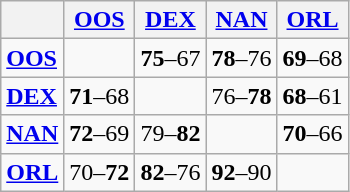<table class="wikitable">
<tr>
<th></th>
<th> <a href='#'>OOS</a></th>
<th> <a href='#'>DEX</a></th>
<th> <a href='#'>NAN</a></th>
<th> <a href='#'>ORL</a></th>
</tr>
<tr>
<td><strong> <a href='#'>OOS</a></strong></td>
<td></td>
<td><strong>75</strong>–67</td>
<td><strong>78</strong>–76</td>
<td><strong>69</strong>–68</td>
</tr>
<tr>
<td> <a href='#'><strong>DEX</strong></a></td>
<td><strong>71</strong>–68</td>
<td></td>
<td>76–<strong>78</strong></td>
<td><strong>68</strong>–61</td>
</tr>
<tr>
<td> <a href='#'><strong>NAN</strong></a></td>
<td><strong>72</strong>–69</td>
<td>79–<strong>82</strong></td>
<td></td>
<td><strong>70</strong>–66</td>
</tr>
<tr>
<td> <a href='#'><strong>ORL</strong></a></td>
<td>70–<strong>72</strong></td>
<td><strong>82</strong>–76</td>
<td><strong>92</strong>–90</td>
<td></td>
</tr>
</table>
